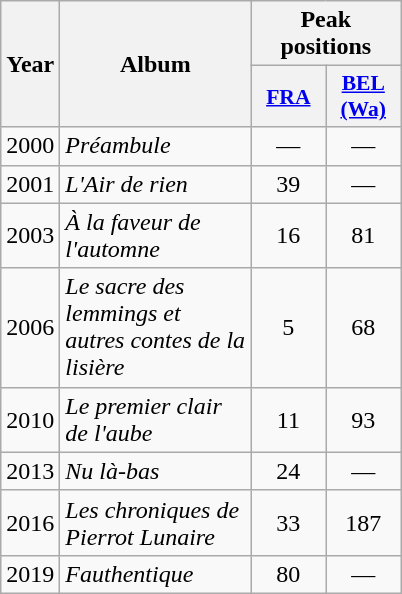<table class="wikitable">
<tr>
<th align="center" rowspan="2" width="10">Year</th>
<th align="center" rowspan="2" width="120">Album</th>
<th align="center" colspan="2" width="20">Peak positions</th>
</tr>
<tr>
<th scope="col" style="width:3em;font-size:90%;"><a href='#'>FRA</a><br></th>
<th scope="col" style="width:3em;font-size:90%;"><a href='#'>BEL<br>(Wa)</a><br></th>
</tr>
<tr>
<td style="text-align:center;">2000</td>
<td><em>Préambule</em></td>
<td style="text-align:center;">—</td>
<td style="text-align:center;">—</td>
</tr>
<tr>
<td style="text-align:center;">2001</td>
<td><em>L'Air de rien</em></td>
<td style="text-align:center;">39</td>
<td style="text-align:center;">—</td>
</tr>
<tr>
<td style="text-align:center;">2003</td>
<td><em>À la faveur de l'automne</em></td>
<td style="text-align:center;">16</td>
<td style="text-align:center;">81</td>
</tr>
<tr>
<td style="text-align:center;">2006</td>
<td><em>Le sacre des lemmings et autres contes de la lisière</em></td>
<td style="text-align:center;">5</td>
<td style="text-align:center;">68</td>
</tr>
<tr>
<td style="text-align:center;">2010</td>
<td><em>Le premier clair de l'aube</em></td>
<td style="text-align:center;">11</td>
<td style="text-align:center;">93</td>
</tr>
<tr>
<td style="text-align:center;">2013</td>
<td><em>Nu là-bas</em></td>
<td style="text-align:center;">24</td>
<td style="text-align:center;">—</td>
</tr>
<tr>
<td style="text-align:center;">2016</td>
<td><em>Les chroniques de Pierrot Lunaire</em></td>
<td style="text-align:center;">33</td>
<td style="text-align:center;">187</td>
</tr>
<tr>
<td style="text-align:center;">2019</td>
<td><em>Fauthentique</em></td>
<td style="text-align:center;">80<br></td>
<td style="text-align:center;">—</td>
</tr>
</table>
